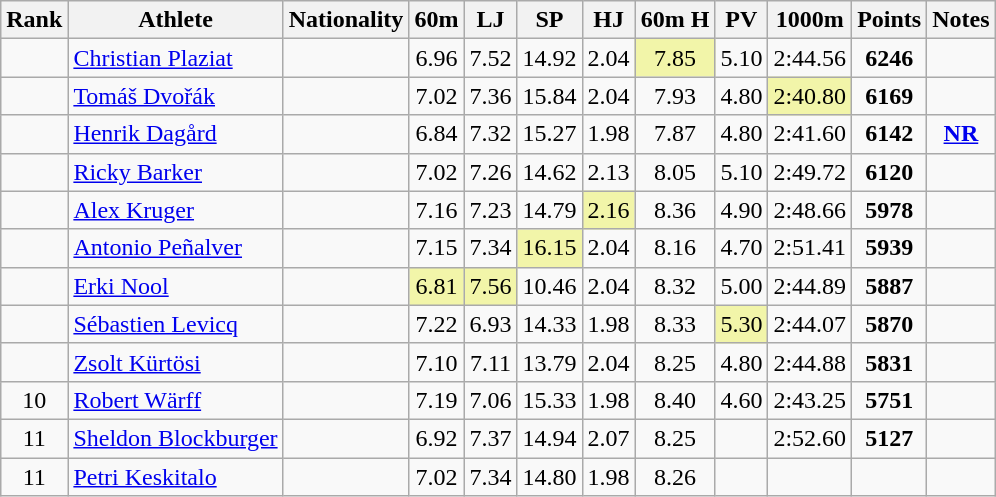<table class="wikitable sortable" style=" text-align:center">
<tr>
<th>Rank</th>
<th>Athlete</th>
<th>Nationality</th>
<th>60m</th>
<th>LJ</th>
<th>SP</th>
<th>HJ</th>
<th>60m H</th>
<th>PV</th>
<th>1000m</th>
<th>Points</th>
<th>Notes</th>
</tr>
<tr>
<td></td>
<td align=left><a href='#'>Christian Plaziat</a></td>
<td align=left></td>
<td>6.96</td>
<td>7.52</td>
<td>14.92</td>
<td>2.04</td>
<td bgcolor=#F2F5A9>7.85</td>
<td>5.10</td>
<td>2:44.56</td>
<td><strong>6246</strong></td>
<td></td>
</tr>
<tr>
<td></td>
<td align=left><a href='#'>Tomáš Dvořák</a></td>
<td align=left></td>
<td>7.02</td>
<td>7.36</td>
<td>15.84</td>
<td>2.04</td>
<td>7.93</td>
<td>4.80</td>
<td bgcolor=#F2F5A9>2:40.80</td>
<td><strong>6169</strong></td>
<td></td>
</tr>
<tr>
<td></td>
<td align=left><a href='#'>Henrik Dagård</a></td>
<td align=left></td>
<td>6.84</td>
<td>7.32</td>
<td>15.27</td>
<td>1.98</td>
<td>7.87</td>
<td>4.80</td>
<td>2:41.60</td>
<td><strong>6142</strong></td>
<td><strong><a href='#'>NR</a></strong></td>
</tr>
<tr>
<td></td>
<td align=left><a href='#'>Ricky Barker</a></td>
<td align=left></td>
<td>7.02</td>
<td>7.26</td>
<td>14.62</td>
<td>2.13</td>
<td>8.05</td>
<td>5.10</td>
<td>2:49.72</td>
<td><strong>6120</strong></td>
<td></td>
</tr>
<tr>
<td></td>
<td align=left><a href='#'>Alex Kruger</a></td>
<td align=left></td>
<td>7.16</td>
<td>7.23</td>
<td>14.79</td>
<td bgcolor=#F2F5A9>2.16</td>
<td>8.36</td>
<td>4.90</td>
<td>2:48.66</td>
<td><strong>5978</strong></td>
<td></td>
</tr>
<tr>
<td></td>
<td align=left><a href='#'>Antonio Peñalver</a></td>
<td align=left></td>
<td>7.15</td>
<td>7.34</td>
<td bgcolor=#F2F5A9>16.15</td>
<td>2.04</td>
<td>8.16</td>
<td>4.70</td>
<td>2:51.41</td>
<td><strong>5939</strong></td>
<td></td>
</tr>
<tr>
<td></td>
<td align=left><a href='#'>Erki Nool</a></td>
<td align=left></td>
<td bgcolor=#F2F5A9>6.81</td>
<td bgcolor=#F2F5A9>7.56</td>
<td>10.46</td>
<td>2.04</td>
<td>8.32</td>
<td>5.00</td>
<td>2:44.89</td>
<td><strong>5887</strong></td>
<td></td>
</tr>
<tr>
<td></td>
<td align=left><a href='#'>Sébastien Levicq</a></td>
<td align=left></td>
<td>7.22</td>
<td>6.93</td>
<td>14.33</td>
<td>1.98</td>
<td>8.33</td>
<td bgcolor=#F2F5A9>5.30</td>
<td>2:44.07</td>
<td><strong>5870</strong></td>
<td></td>
</tr>
<tr>
<td></td>
<td align=left><a href='#'>Zsolt Kürtösi</a></td>
<td align=left></td>
<td>7.10</td>
<td>7.11</td>
<td>13.79</td>
<td>2.04</td>
<td>8.25</td>
<td>4.80</td>
<td>2:44.88</td>
<td><strong>5831</strong></td>
<td></td>
</tr>
<tr>
<td>10</td>
<td align=left><a href='#'>Robert Wärff</a></td>
<td align=left></td>
<td>7.19</td>
<td>7.06</td>
<td>15.33</td>
<td>1.98</td>
<td>8.40</td>
<td>4.60</td>
<td>2:43.25</td>
<td><strong>5751</strong></td>
<td></td>
</tr>
<tr>
<td>11</td>
<td align=left><a href='#'>Sheldon Blockburger</a></td>
<td align=left></td>
<td>6.92</td>
<td>7.37</td>
<td>14.94</td>
<td>2.07</td>
<td>8.25</td>
<td></td>
<td>2:52.60</td>
<td><strong>5127</strong></td>
<td></td>
</tr>
<tr>
<td>11</td>
<td align=left><a href='#'>Petri Keskitalo</a></td>
<td align=left></td>
<td>7.02</td>
<td>7.34</td>
<td>14.80</td>
<td>1.98</td>
<td>8.26</td>
<td></td>
<td></td>
<td><strong></strong></td>
<td></td>
</tr>
</table>
